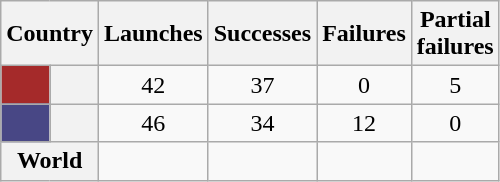<table class="wikitable sortable" style="text-align:center;">
<tr>
<th scope=col colspan=2>Country</th>
<th scope=col>Launches</th>
<th scope=col>Successes</th>
<th scope=col>Failures</th>
<th scope=col>Partial<br>failures</th>
</tr>
<tr>
<th scope=row style="background:brown;"></th>
<th style="text-align:left;"></th>
<td>42</td>
<td>37</td>
<td>0</td>
<td>5</td>
</tr>
<tr>
<th scope=row style="background:#484785;"></th>
<th style="text-align:left;"></th>
<td>46</td>
<td>34</td>
<td>12</td>
<td>0</td>
</tr>
<tr>
<th colspan="2">World</th>
<td></td>
<td></td>
<td></td>
<td></td>
</tr>
</table>
